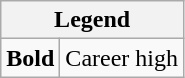<table class="wikitable mw-collapsible mw-collapsed">
<tr>
<th colspan="2">Legend</th>
</tr>
<tr>
<td><strong>Bold</strong></td>
<td>Career high</td>
</tr>
</table>
